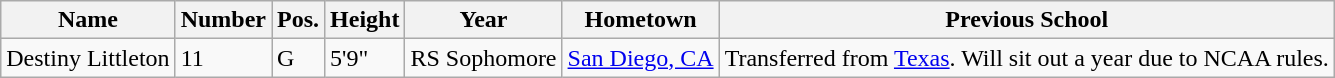<table class="wikitable sortable" border="1">
<tr>
<th>Name</th>
<th>Number</th>
<th>Pos.</th>
<th>Height</th>
<th>Year</th>
<th>Hometown</th>
<th class="unsortable">Previous School</th>
</tr>
<tr>
<td>Destiny Littleton</td>
<td>11</td>
<td>G</td>
<td>5'9"</td>
<td>RS Sophomore</td>
<td><a href='#'>San Diego, CA</a></td>
<td>Transferred from <a href='#'>Texas</a>. Will sit out a year due to NCAA rules.</td>
</tr>
</table>
